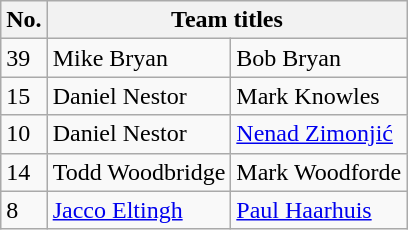<table class="wikitable" style="display: inline-table;">
<tr>
<th width=20>No.</th>
<th colspan=2>Team titles</th>
</tr>
<tr>
<td>39</td>
<td> Mike Bryan</td>
<td> Bob Bryan</td>
</tr>
<tr>
<td>15</td>
<td> Daniel Nestor</td>
<td> Mark Knowles</td>
</tr>
<tr>
<td>10</td>
<td> Daniel Nestor</td>
<td> <a href='#'>Nenad Zimonjić</a></td>
</tr>
<tr>
<td>14</td>
<td> Todd Woodbridge</td>
<td> Mark Woodforde</td>
</tr>
<tr>
<td>8</td>
<td> <a href='#'>Jacco Eltingh</a></td>
<td> <a href='#'>Paul Haarhuis</a></td>
</tr>
</table>
